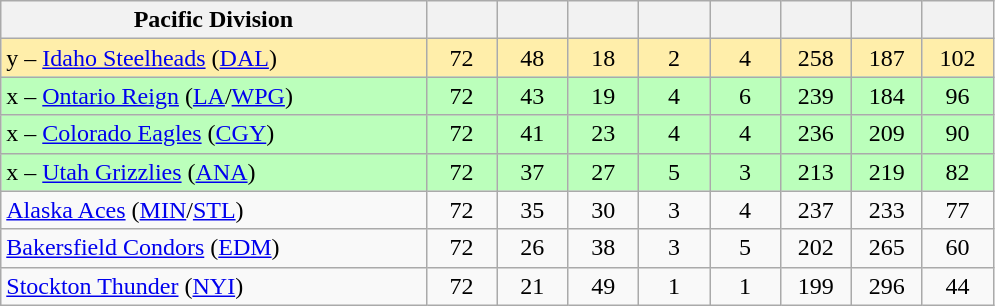<table class="wikitable sortable" style="text-align:center">
<tr>
<th style="width:30%;" class="unsortable">Pacific Division</th>
<th width="5%"></th>
<th width="5%"></th>
<th width="5%"></th>
<th width="5%"></th>
<th width="5%"></th>
<th width="5%"></th>
<th width="5%"></th>
<th width="5%"></th>
</tr>
<tr bgcolor=#ffeeaa>
<td align=left>y – <a href='#'>Idaho Steelheads</a> (<a href='#'>DAL</a>)</td>
<td>72</td>
<td>48</td>
<td>18</td>
<td>2</td>
<td>4</td>
<td>258</td>
<td>187</td>
<td>102</td>
</tr>
<tr bgcolor=#bbffbb>
<td align=left>x – <a href='#'>Ontario Reign</a> (<a href='#'>LA</a>/<a href='#'>WPG</a>)</td>
<td>72</td>
<td>43</td>
<td>19</td>
<td>4</td>
<td>6</td>
<td>239</td>
<td>184</td>
<td>96</td>
</tr>
<tr bgcolor=#bbffbb>
<td align=left>x – <a href='#'>Colorado Eagles</a> (<a href='#'>CGY</a>)</td>
<td>72</td>
<td>41</td>
<td>23</td>
<td>4</td>
<td>4</td>
<td>236</td>
<td>209</td>
<td>90</td>
</tr>
<tr bgcolor=#bbffbb>
<td align=left>x – <a href='#'>Utah Grizzlies</a> (<a href='#'>ANA</a>)</td>
<td>72</td>
<td>37</td>
<td>27</td>
<td>5</td>
<td>3</td>
<td>213</td>
<td>219</td>
<td>82</td>
</tr>
<tr>
<td align=left><a href='#'>Alaska Aces</a> (<a href='#'>MIN</a>/<a href='#'>STL</a>)</td>
<td>72</td>
<td>35</td>
<td>30</td>
<td>3</td>
<td>4</td>
<td>237</td>
<td>233</td>
<td>77</td>
</tr>
<tr>
<td align=left><a href='#'>Bakersfield Condors</a> (<a href='#'>EDM</a>)</td>
<td>72</td>
<td>26</td>
<td>38</td>
<td>3</td>
<td>5</td>
<td>202</td>
<td>265</td>
<td>60</td>
</tr>
<tr>
<td align=left><a href='#'>Stockton Thunder</a> (<a href='#'>NYI</a>)</td>
<td>72</td>
<td>21</td>
<td>49</td>
<td>1</td>
<td>1</td>
<td>199</td>
<td>296</td>
<td>44</td>
</tr>
</table>
